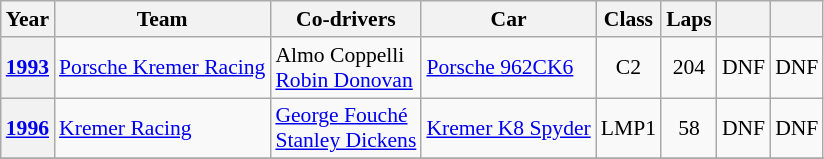<table class="wikitable" style="text-align:center; font-size:90%">
<tr>
<th>Year</th>
<th>Team</th>
<th>Co-drivers</th>
<th>Car</th>
<th>Class</th>
<th>Laps</th>
<th></th>
<th></th>
</tr>
<tr>
<th><a href='#'>1993</a></th>
<td align="left"> <a href='#'>Porsche Kremer Racing</a></td>
<td align="left"> Almo Coppelli<br> <a href='#'>Robin Donovan</a></td>
<td align="left"><a href='#'>Porsche 962CK6</a></td>
<td>C2</td>
<td>204</td>
<td>DNF</td>
<td>DNF</td>
</tr>
<tr>
<th><a href='#'>1996</a></th>
<td align="left"> <a href='#'>Kremer Racing</a></td>
<td align="left"> <a href='#'>George Fouché</a><br> <a href='#'>Stanley Dickens</a></td>
<td align="left"><a href='#'>Kremer K8 Spyder</a></td>
<td>LMP1</td>
<td>58</td>
<td>DNF</td>
<td>DNF</td>
</tr>
<tr>
</tr>
</table>
